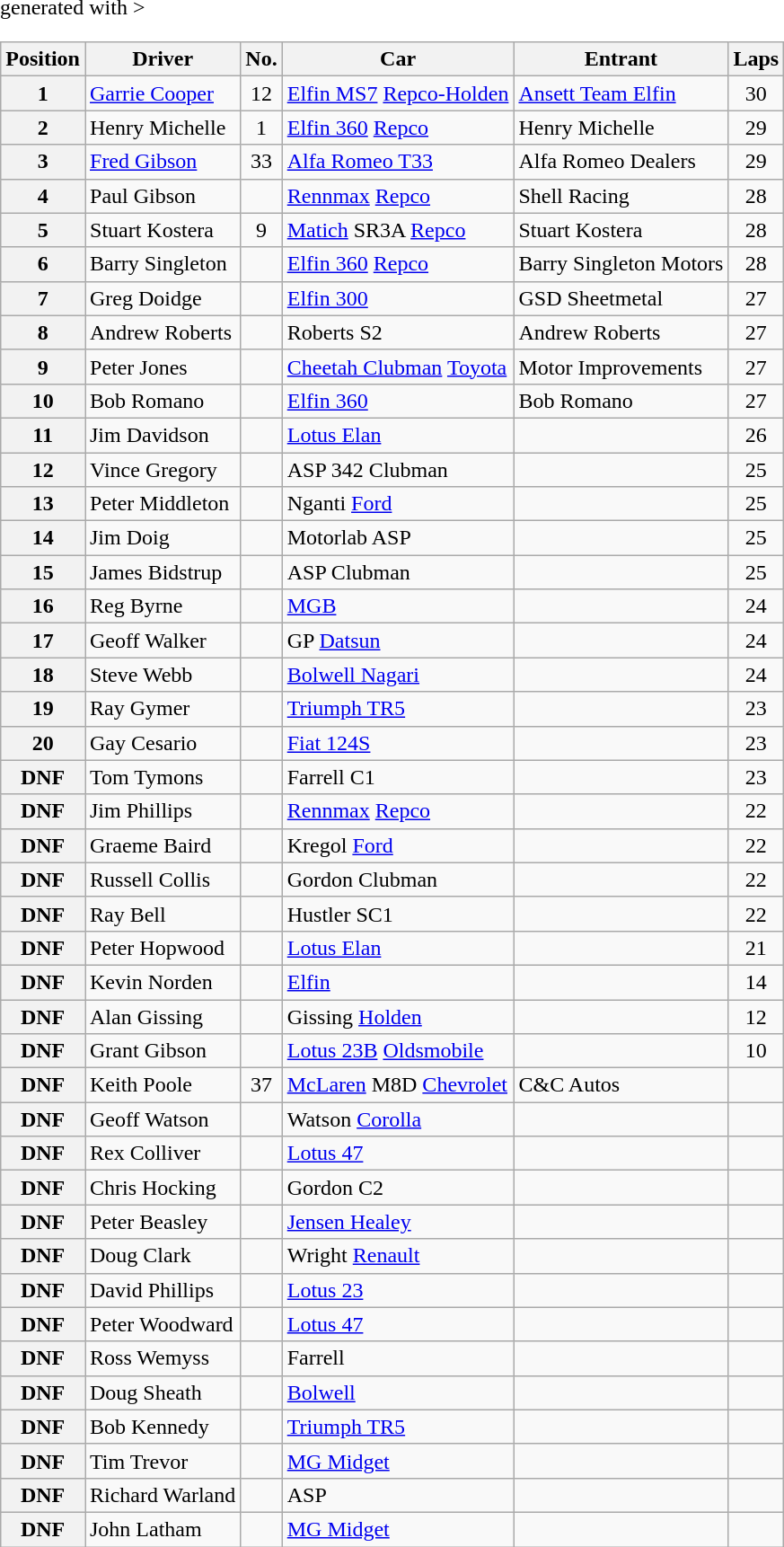<table class="wikitable" <hiddentext>generated with >
<tr style="font-weight:bold">
<th>Position</th>
<th>Driver</th>
<th>No.</th>
<th>Car</th>
<th>Entrant</th>
<th>Laps</th>
</tr>
<tr>
<th>1</th>
<td><a href='#'>Garrie Cooper</a></td>
<td align="center">12</td>
<td><a href='#'>Elfin MS7</a> <a href='#'>Repco-Holden</a></td>
<td><a href='#'>Ansett Team Elfin</a></td>
<td align="center">30</td>
</tr>
<tr>
<th>2</th>
<td>Henry Michelle</td>
<td align="center">1</td>
<td><a href='#'>Elfin 360</a> <a href='#'>Repco</a></td>
<td>Henry Michelle</td>
<td align="center">29</td>
</tr>
<tr>
<th>3</th>
<td><a href='#'>Fred Gibson</a></td>
<td align="center">33</td>
<td><a href='#'>Alfa Romeo T33</a></td>
<td>Alfa Romeo Dealers</td>
<td align="center">29</td>
</tr>
<tr>
<th>4</th>
<td>Paul Gibson</td>
<td></td>
<td><a href='#'>Rennmax</a> <a href='#'>Repco</a></td>
<td>Shell Racing</td>
<td align="center">28</td>
</tr>
<tr>
<th>5</th>
<td>Stuart Kostera</td>
<td align="center">9</td>
<td><a href='#'>Matich</a> SR3A <a href='#'>Repco</a></td>
<td>Stuart Kostera</td>
<td align="center">28</td>
</tr>
<tr>
<th>6</th>
<td>Barry Singleton</td>
<td></td>
<td><a href='#'>Elfin 360</a> <a href='#'>Repco</a></td>
<td>Barry Singleton Motors</td>
<td align="center">28</td>
</tr>
<tr>
<th>7</th>
<td>Greg Doidge</td>
<td></td>
<td><a href='#'>Elfin 300</a></td>
<td>GSD Sheetmetal</td>
<td align="center">27</td>
</tr>
<tr>
<th>8</th>
<td>Andrew Roberts</td>
<td></td>
<td>Roberts S2</td>
<td>Andrew Roberts</td>
<td align="center">27</td>
</tr>
<tr>
<th>9</th>
<td>Peter Jones</td>
<td></td>
<td><a href='#'>Cheetah Clubman</a> <a href='#'>Toyota</a></td>
<td>Motor Improvements</td>
<td align="center">27</td>
</tr>
<tr>
<th>10</th>
<td>Bob Romano</td>
<td></td>
<td><a href='#'>Elfin 360</a></td>
<td>Bob Romano</td>
<td align="center">27</td>
</tr>
<tr>
<th>11</th>
<td>Jim Davidson</td>
<td></td>
<td><a href='#'>Lotus Elan</a></td>
<td></td>
<td align="center">26</td>
</tr>
<tr>
<th>12</th>
<td>Vince Gregory</td>
<td></td>
<td>ASP 342 Clubman</td>
<td></td>
<td align="center">25</td>
</tr>
<tr>
<th>13</th>
<td>Peter Middleton</td>
<td></td>
<td>Nganti <a href='#'>Ford</a></td>
<td></td>
<td align="center">25</td>
</tr>
<tr>
<th>14</th>
<td>Jim Doig</td>
<td></td>
<td>Motorlab ASP</td>
<td></td>
<td align="center">25</td>
</tr>
<tr>
<th>15</th>
<td>James Bidstrup</td>
<td></td>
<td>ASP Clubman</td>
<td></td>
<td align="center">25</td>
</tr>
<tr>
<th>16</th>
<td>Reg Byrne</td>
<td></td>
<td><a href='#'>MGB</a></td>
<td></td>
<td align="center">24</td>
</tr>
<tr>
<th>17</th>
<td>Geoff Walker</td>
<td></td>
<td>GP <a href='#'>Datsun</a></td>
<td></td>
<td align="center">24</td>
</tr>
<tr>
<th>18</th>
<td>Steve Webb</td>
<td></td>
<td><a href='#'>Bolwell Nagari</a></td>
<td></td>
<td align="center">24</td>
</tr>
<tr>
<th>19</th>
<td>Ray Gymer</td>
<td></td>
<td><a href='#'>Triumph TR5</a></td>
<td></td>
<td align="center">23</td>
</tr>
<tr>
<th>20</th>
<td>Gay Cesario</td>
<td></td>
<td><a href='#'>Fiat 124S</a></td>
<td></td>
<td align="center">23</td>
</tr>
<tr>
<th>DNF</th>
<td>Tom Tymons</td>
<td></td>
<td>Farrell C1</td>
<td></td>
<td align="center">23</td>
</tr>
<tr>
<th>DNF</th>
<td>Jim Phillips</td>
<td></td>
<td><a href='#'>Rennmax</a> <a href='#'>Repco</a></td>
<td></td>
<td align="center">22</td>
</tr>
<tr>
<th>DNF</th>
<td>Graeme Baird</td>
<td></td>
<td>Kregol <a href='#'>Ford</a></td>
<td></td>
<td align="center">22</td>
</tr>
<tr>
<th>DNF</th>
<td>Russell Collis</td>
<td></td>
<td>Gordon Clubman</td>
<td></td>
<td align="center">22</td>
</tr>
<tr>
<th>DNF</th>
<td>Ray Bell</td>
<td></td>
<td>Hustler SC1</td>
<td></td>
<td align="center">22</td>
</tr>
<tr>
<th>DNF</th>
<td>Peter Hopwood</td>
<td></td>
<td><a href='#'>Lotus Elan</a></td>
<td></td>
<td align="center">21</td>
</tr>
<tr>
<th>DNF</th>
<td>Kevin Norden</td>
<td></td>
<td><a href='#'>Elfin</a></td>
<td></td>
<td align="center">14</td>
</tr>
<tr>
<th>DNF</th>
<td>Alan Gissing</td>
<td></td>
<td>Gissing <a href='#'>Holden</a></td>
<td></td>
<td align="center">12</td>
</tr>
<tr>
<th>DNF</th>
<td>Grant Gibson</td>
<td></td>
<td><a href='#'>Lotus 23B</a> <a href='#'>Oldsmobile</a></td>
<td></td>
<td align="center">10</td>
</tr>
<tr>
<th>DNF</th>
<td>Keith Poole</td>
<td align="center">37</td>
<td><a href='#'>McLaren</a> M8D <a href='#'>Chevrolet</a></td>
<td>C&C Autos</td>
<td></td>
</tr>
<tr>
<th>DNF</th>
<td>Geoff Watson</td>
<td align="center"></td>
<td>Watson <a href='#'>Corolla</a></td>
<td></td>
<td align="center"></td>
</tr>
<tr>
<th>DNF</th>
<td>Rex Colliver</td>
<td align="center"></td>
<td><a href='#'>Lotus 47</a></td>
<td></td>
<td align="center"></td>
</tr>
<tr>
<th>DNF</th>
<td>Chris Hocking</td>
<td align="center"></td>
<td>Gordon C2</td>
<td></td>
<td align="center"></td>
</tr>
<tr>
<th>DNF</th>
<td>Peter Beasley</td>
<td align="center"></td>
<td><a href='#'>Jensen Healey</a></td>
<td></td>
<td align="center"></td>
</tr>
<tr>
<th>DNF</th>
<td>Doug Clark</td>
<td align="center"></td>
<td>Wright <a href='#'>Renault</a></td>
<td></td>
<td align="center"></td>
</tr>
<tr>
<th>DNF</th>
<td>David Phillips</td>
<td align="center"></td>
<td><a href='#'>Lotus 23</a></td>
<td></td>
<td align="center"></td>
</tr>
<tr>
<th>DNF</th>
<td>Peter Woodward</td>
<td align="center"></td>
<td><a href='#'>Lotus 47</a></td>
<td></td>
<td align="center"></td>
</tr>
<tr>
<th>DNF</th>
<td>Ross Wemyss</td>
<td align="center"></td>
<td>Farrell</td>
<td></td>
<td align="center"></td>
</tr>
<tr>
<th>DNF</th>
<td>Doug Sheath</td>
<td align="center"></td>
<td><a href='#'>Bolwell</a></td>
<td></td>
<td align="center"></td>
</tr>
<tr>
<th>DNF</th>
<td>Bob Kennedy</td>
<td align="center"></td>
<td><a href='#'>Triumph TR5</a></td>
<td></td>
<td align="center"></td>
</tr>
<tr>
<th>DNF</th>
<td>Tim Trevor</td>
<td align="center"></td>
<td><a href='#'>MG Midget</a></td>
<td></td>
<td align="center"></td>
</tr>
<tr>
<th>DNF</th>
<td>Richard Warland</td>
<td align="center"></td>
<td>ASP</td>
<td></td>
<td align="center"></td>
</tr>
<tr>
<th>DNF</th>
<td>John Latham</td>
<td align="center"></td>
<td><a href='#'>MG Midget</a></td>
<td></td>
<td align="center"></td>
</tr>
</table>
